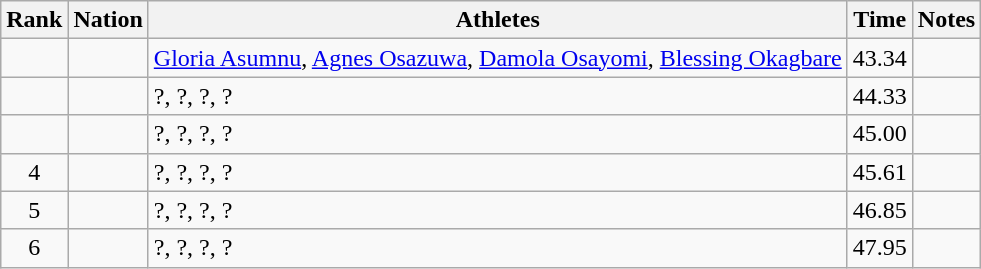<table class="wikitable sortable" style="text-align:center;">
<tr>
<th>Rank</th>
<th>Nation</th>
<th>Athletes</th>
<th>Time</th>
<th>Notes</th>
</tr>
<tr>
<td></td>
<td align=left></td>
<td align=left><a href='#'>Gloria Asumnu</a>, <a href='#'>Agnes Osazuwa</a>, <a href='#'>Damola Osayomi</a>, <a href='#'>Blessing Okagbare</a></td>
<td>43.34</td>
<td></td>
</tr>
<tr>
<td></td>
<td align=left></td>
<td align=left>?, ?, ?, ?</td>
<td>44.33</td>
<td></td>
</tr>
<tr>
<td></td>
<td align=left></td>
<td align=left>?, ?, ?, ?</td>
<td>45.00</td>
<td></td>
</tr>
<tr>
<td>4</td>
<td align=left></td>
<td align=left>?, ?, ?, ?</td>
<td>45.61</td>
<td></td>
</tr>
<tr>
<td>5</td>
<td align=left></td>
<td align=left>?, ?, ?, ?</td>
<td>46.85</td>
<td></td>
</tr>
<tr>
<td>6</td>
<td align=left></td>
<td align=left>?, ?, ?, ?</td>
<td>47.95</td>
<td></td>
</tr>
</table>
